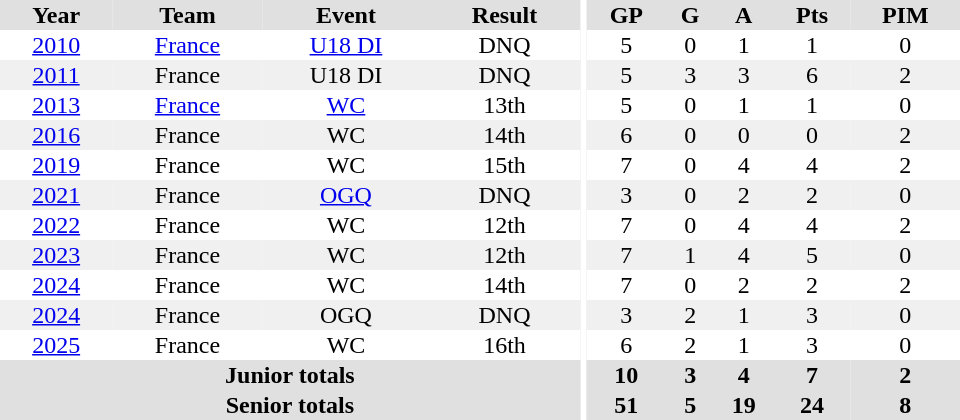<table border="0" cellpadding="1" cellspacing="0" ID="Table3" style="text-align:center; width:40em">
<tr ALIGN="center" bgcolor="#e0e0e0">
<th>Year</th>
<th>Team</th>
<th>Event</th>
<th>Result</th>
<th rowspan="99" bgcolor="#fff"></th>
<th>GP</th>
<th>G</th>
<th>A</th>
<th>Pts</th>
<th>PIM</th>
</tr>
<tr>
<td><a href='#'>2010</a></td>
<td><a href='#'>France</a></td>
<td><a href='#'>U18 DI</a></td>
<td>DNQ</td>
<td>5</td>
<td>0</td>
<td>1</td>
<td>1</td>
<td>0</td>
</tr>
<tr bgcolor=#f0f0f0>
<td><a href='#'>2011</a></td>
<td>France</td>
<td>U18 DI</td>
<td>DNQ</td>
<td>5</td>
<td>3</td>
<td>3</td>
<td>6</td>
<td>2</td>
</tr>
<tr>
<td><a href='#'>2013</a></td>
<td><a href='#'>France</a></td>
<td><a href='#'>WC</a></td>
<td>13th</td>
<td>5</td>
<td>0</td>
<td>1</td>
<td>1</td>
<td>0</td>
</tr>
<tr bgcolor=#f0f0f0>
<td><a href='#'>2016</a></td>
<td>France</td>
<td>WC</td>
<td>14th</td>
<td>6</td>
<td>0</td>
<td>0</td>
<td>0</td>
<td>2</td>
</tr>
<tr>
<td><a href='#'>2019</a></td>
<td>France</td>
<td>WC</td>
<td>15th</td>
<td>7</td>
<td>0</td>
<td>4</td>
<td>4</td>
<td>2</td>
</tr>
<tr bgcolor=#f0f0f0>
<td><a href='#'>2021</a></td>
<td>France</td>
<td><a href='#'>OGQ</a></td>
<td>DNQ</td>
<td>3</td>
<td>0</td>
<td>2</td>
<td>2</td>
<td>0</td>
</tr>
<tr>
<td><a href='#'>2022</a></td>
<td>France</td>
<td>WC</td>
<td>12th</td>
<td>7</td>
<td>0</td>
<td>4</td>
<td>4</td>
<td>2</td>
</tr>
<tr bgcolor=#f0f0f0>
<td><a href='#'>2023</a></td>
<td>France</td>
<td>WC</td>
<td>12th</td>
<td>7</td>
<td>1</td>
<td>4</td>
<td>5</td>
<td>0</td>
</tr>
<tr>
<td><a href='#'>2024</a></td>
<td>France</td>
<td>WC</td>
<td>14th</td>
<td>7</td>
<td>0</td>
<td>2</td>
<td>2</td>
<td>2</td>
</tr>
<tr bgcolor=#f0f0f0>
<td><a href='#'>2024</a></td>
<td>France</td>
<td>OGQ</td>
<td>DNQ</td>
<td>3</td>
<td>2</td>
<td>1</td>
<td>3</td>
<td>0</td>
</tr>
<tr>
<td><a href='#'>2025</a></td>
<td>France</td>
<td>WC</td>
<td>16th</td>
<td>6</td>
<td>2</td>
<td>1</td>
<td>3</td>
<td>0</td>
</tr>
<tr bgcolor=#e0e0e0>
<th colspan="4">Junior totals</th>
<th>10</th>
<th>3</th>
<th>4</th>
<th>7</th>
<th>2</th>
</tr>
<tr bgcolor=#e0e0e0>
<th colspan="4">Senior totals</th>
<th>51</th>
<th>5</th>
<th>19</th>
<th>24</th>
<th>8</th>
</tr>
</table>
